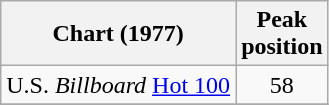<table class="wikitable">
<tr>
<th>Chart (1977)</th>
<th>Peak<br>position</th>
</tr>
<tr>
<td>U.S. <em>Billboard</em>  <a href='#'>Hot 100</a></td>
<td align="center">58</td>
</tr>
<tr>
</tr>
</table>
